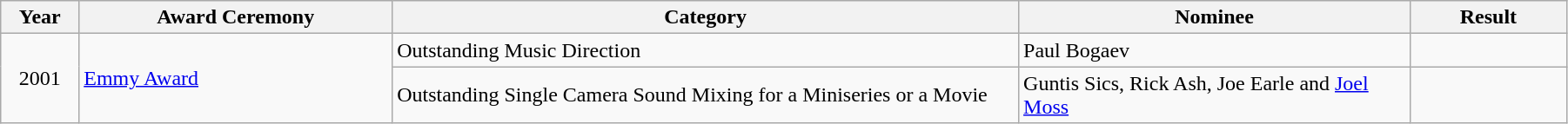<table class="wikitable" width="95%">
<tr>
<th width="5%">Year</th>
<th width="20%">Award Ceremony</th>
<th width="40%">Category</th>
<th width="25%">Nominee</th>
<th width="10%">Result</th>
</tr>
<tr>
<td rowspan="2" align="center">2001</td>
<td rowspan="2"><a href='#'>Emmy Award</a></td>
<td>Outstanding Music Direction</td>
<td>Paul Bogaev</td>
<td></td>
</tr>
<tr>
<td>Outstanding Single Camera Sound Mixing for a Miniseries or a Movie</td>
<td>Guntis Sics, Rick Ash, Joe Earle and <a href='#'>Joel Moss</a></td>
<td></td>
</tr>
</table>
